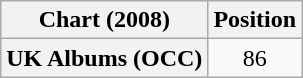<table class="wikitable plainrowheaders" style="text-align:center">
<tr>
<th scope="col">Chart (2008)</th>
<th scope="col">Position</th>
</tr>
<tr>
<th scope="row">UK Albums (OCC)</th>
<td>86</td>
</tr>
</table>
